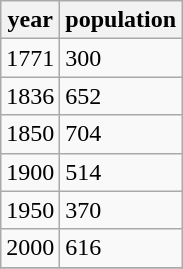<table class="wikitable">
<tr>
<th>year</th>
<th>population</th>
</tr>
<tr>
<td>1771</td>
<td>300</td>
</tr>
<tr>
<td>1836</td>
<td>652</td>
</tr>
<tr>
<td>1850</td>
<td>704</td>
</tr>
<tr>
<td>1900</td>
<td>514</td>
</tr>
<tr>
<td>1950</td>
<td>370</td>
</tr>
<tr>
<td>2000</td>
<td>616</td>
</tr>
<tr>
</tr>
</table>
